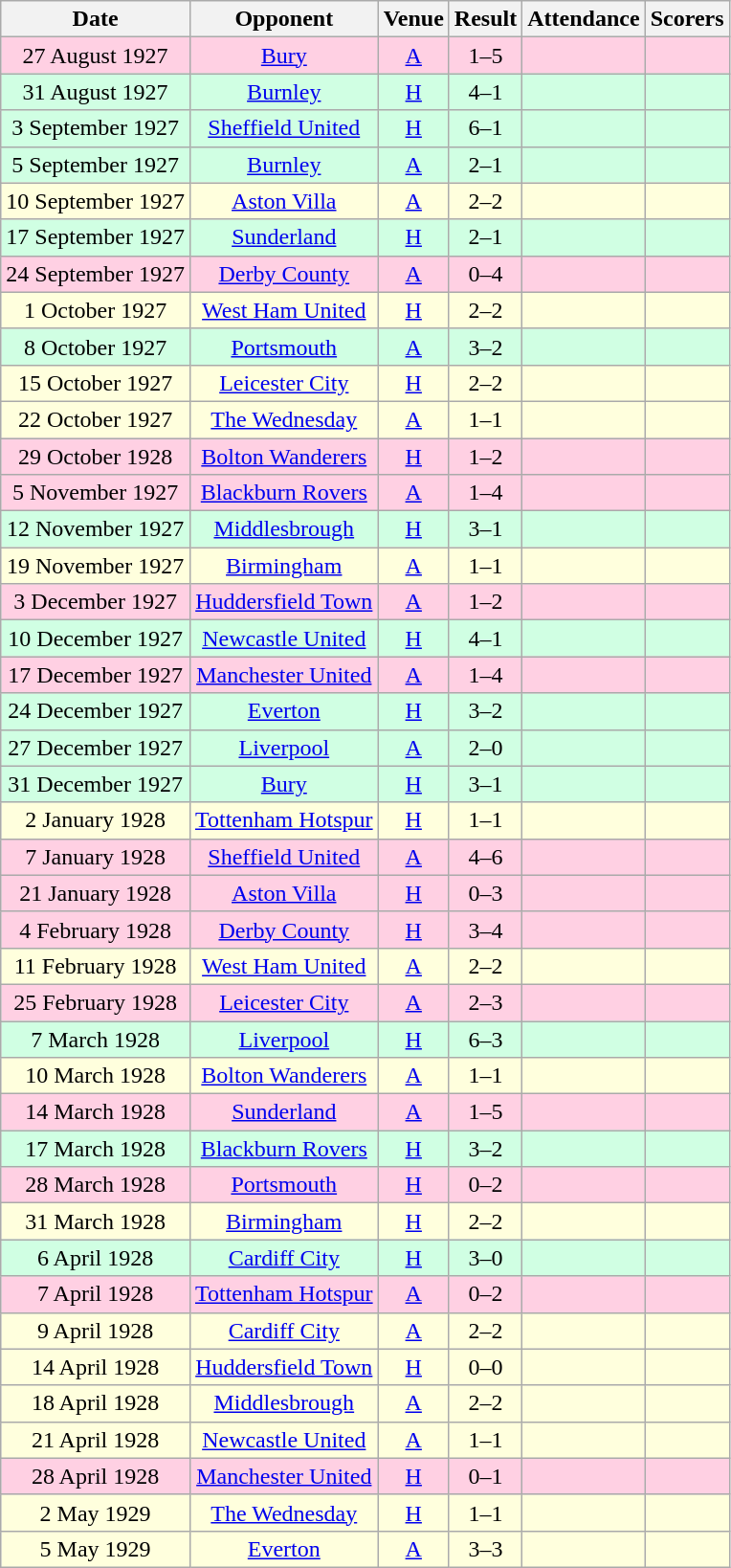<table class="wikitable sortable" style="text-align:center;">
<tr>
<th>Date</th>
<th>Opponent</th>
<th>Venue</th>
<th>Result</th>
<th>Attendance</th>
<th>Scorers</th>
</tr>
<tr style="background:#ffd0e3;">
<td>27 August 1927</td>
<td><a href='#'>Bury</a></td>
<td><a href='#'>A</a></td>
<td>1–5</td>
<td></td>
<td></td>
</tr>
<tr style="background:#d0ffe3;">
<td>31 August 1927</td>
<td><a href='#'>Burnley</a></td>
<td><a href='#'>H</a></td>
<td>4–1</td>
<td></td>
<td></td>
</tr>
<tr style="background:#d0ffe3;">
<td>3 September 1927</td>
<td><a href='#'>Sheffield United</a></td>
<td><a href='#'>H</a></td>
<td>6–1</td>
<td></td>
<td></td>
</tr>
<tr style="background:#d0ffe3;">
<td>5 September 1927</td>
<td><a href='#'>Burnley</a></td>
<td><a href='#'>A</a></td>
<td>2–1</td>
<td></td>
<td></td>
</tr>
<tr style="background:#ffffdd;">
<td>10 September 1927</td>
<td><a href='#'>Aston Villa</a></td>
<td><a href='#'>A</a></td>
<td>2–2</td>
<td></td>
<td></td>
</tr>
<tr style="background:#d0ffe3;">
<td>17 September 1927</td>
<td><a href='#'>Sunderland</a></td>
<td><a href='#'>H</a></td>
<td>2–1</td>
<td></td>
<td></td>
</tr>
<tr style="background:#ffd0e3;">
<td>24 September 1927</td>
<td><a href='#'>Derby County</a></td>
<td><a href='#'>A</a></td>
<td>0–4</td>
<td></td>
<td></td>
</tr>
<tr style="background:#ffffdd;">
<td>1 October 1927</td>
<td><a href='#'>West Ham United</a></td>
<td><a href='#'>H</a></td>
<td>2–2</td>
<td></td>
<td></td>
</tr>
<tr style="background:#d0ffe3;">
<td>8 October 1927</td>
<td><a href='#'>Portsmouth</a></td>
<td><a href='#'>A</a></td>
<td>3–2</td>
<td></td>
<td></td>
</tr>
<tr style="background:#ffffdd;">
<td>15 October 1927</td>
<td><a href='#'>Leicester City</a></td>
<td><a href='#'>H</a></td>
<td>2–2</td>
<td></td>
<td></td>
</tr>
<tr style="background:#ffffdd;">
<td>22 October 1927</td>
<td><a href='#'>The Wednesday</a></td>
<td><a href='#'>A</a></td>
<td>1–1</td>
<td></td>
<td></td>
</tr>
<tr style="background:#ffd0e3;">
<td>29 October 1928</td>
<td><a href='#'>Bolton Wanderers</a></td>
<td><a href='#'>H</a></td>
<td>1–2</td>
<td></td>
<td></td>
</tr>
<tr style="background:#ffd0e3;">
<td>5 November 1927</td>
<td><a href='#'>Blackburn Rovers</a></td>
<td><a href='#'>A</a></td>
<td>1–4</td>
<td></td>
<td></td>
</tr>
<tr style="background:#d0ffe3;">
<td>12 November 1927</td>
<td><a href='#'>Middlesbrough</a></td>
<td><a href='#'>H</a></td>
<td>3–1</td>
<td></td>
<td></td>
</tr>
<tr style="background:#ffffdd;">
<td>19 November 1927</td>
<td><a href='#'>Birmingham</a></td>
<td><a href='#'>A</a></td>
<td>1–1</td>
<td></td>
<td></td>
</tr>
<tr style="background:#ffd0e3;">
<td>3 December 1927</td>
<td><a href='#'>Huddersfield Town</a></td>
<td><a href='#'>A</a></td>
<td>1–2</td>
<td></td>
<td></td>
</tr>
<tr style="background:#d0ffe3;">
<td>10 December 1927</td>
<td><a href='#'>Newcastle United</a></td>
<td><a href='#'>H</a></td>
<td>4–1</td>
<td></td>
<td></td>
</tr>
<tr style="background:#ffd0e3;">
<td>17 December 1927</td>
<td><a href='#'>Manchester United</a></td>
<td><a href='#'>A</a></td>
<td>1–4</td>
<td></td>
<td></td>
</tr>
<tr style="background:#d0ffe3;">
<td>24 December 1927</td>
<td><a href='#'>Everton</a></td>
<td><a href='#'>H</a></td>
<td>3–2</td>
<td></td>
<td></td>
</tr>
<tr style="background:#d0ffe3;">
<td>27 December 1927</td>
<td><a href='#'>Liverpool</a></td>
<td><a href='#'>A</a></td>
<td>2–0</td>
<td></td>
<td></td>
</tr>
<tr style="background:#d0ffe3;">
<td>31 December 1927</td>
<td><a href='#'>Bury</a></td>
<td><a href='#'>H</a></td>
<td>3–1</td>
<td></td>
<td></td>
</tr>
<tr style="background:#ffffdd;">
<td>2 January 1928</td>
<td><a href='#'>Tottenham Hotspur</a></td>
<td><a href='#'>H</a></td>
<td>1–1</td>
<td></td>
<td></td>
</tr>
<tr style="background:#ffd0e3;">
<td>7 January 1928</td>
<td><a href='#'>Sheffield United</a></td>
<td><a href='#'>A</a></td>
<td>4–6</td>
<td></td>
<td></td>
</tr>
<tr style="background:#ffd0e3;">
<td>21 January 1928</td>
<td><a href='#'>Aston Villa</a></td>
<td><a href='#'>H</a></td>
<td>0–3</td>
<td></td>
<td></td>
</tr>
<tr style="background:#ffd0e3;">
<td>4 February 1928</td>
<td><a href='#'>Derby County</a></td>
<td><a href='#'>H</a></td>
<td>3–4</td>
<td></td>
<td></td>
</tr>
<tr style="background:#ffffdd;">
<td>11 February 1928</td>
<td><a href='#'>West Ham United</a></td>
<td><a href='#'>A</a></td>
<td>2–2</td>
<td></td>
<td></td>
</tr>
<tr style="background:#ffd0e3;">
<td>25 February 1928</td>
<td><a href='#'>Leicester City</a></td>
<td><a href='#'>A</a></td>
<td>2–3</td>
<td></td>
<td></td>
</tr>
<tr style="background:#d0ffe3;">
<td>7 March 1928</td>
<td><a href='#'>Liverpool</a></td>
<td><a href='#'>H</a></td>
<td>6–3</td>
<td></td>
<td></td>
</tr>
<tr style="background:#ffffdd;">
<td>10 March 1928</td>
<td><a href='#'>Bolton Wanderers</a></td>
<td><a href='#'>A</a></td>
<td>1–1</td>
<td></td>
<td></td>
</tr>
<tr style="background:#ffd0e3;">
<td>14 March 1928</td>
<td><a href='#'>Sunderland</a></td>
<td><a href='#'>A</a></td>
<td>1–5</td>
<td></td>
<td></td>
</tr>
<tr style="background:#d0ffe3;">
<td>17 March 1928</td>
<td><a href='#'>Blackburn Rovers</a></td>
<td><a href='#'>H</a></td>
<td>3–2</td>
<td></td>
<td></td>
</tr>
<tr style="background:#ffd0e3;">
<td>28 March 1928</td>
<td><a href='#'>Portsmouth</a></td>
<td><a href='#'>H</a></td>
<td>0–2</td>
<td></td>
<td></td>
</tr>
<tr style="background:#ffffdd;">
<td>31 March 1928</td>
<td><a href='#'>Birmingham</a></td>
<td><a href='#'>H</a></td>
<td>2–2</td>
<td></td>
<td></td>
</tr>
<tr style="background:#d0ffe3;">
<td>6 April 1928</td>
<td><a href='#'>Cardiff City</a></td>
<td><a href='#'>H</a></td>
<td>3–0</td>
<td></td>
<td></td>
</tr>
<tr style="background:#ffd0e3;">
<td>7 April 1928</td>
<td><a href='#'>Tottenham Hotspur</a></td>
<td><a href='#'>A</a></td>
<td>0–2</td>
<td></td>
<td></td>
</tr>
<tr style="background:#ffffdd;">
<td>9 April 1928</td>
<td><a href='#'>Cardiff City</a></td>
<td><a href='#'>A</a></td>
<td>2–2</td>
<td></td>
<td></td>
</tr>
<tr style="background:#ffffdd;">
<td>14 April 1928</td>
<td><a href='#'>Huddersfield Town</a></td>
<td><a href='#'>H</a></td>
<td>0–0</td>
<td></td>
<td></td>
</tr>
<tr style="background:#ffffdd;">
<td>18 April 1928</td>
<td><a href='#'>Middlesbrough</a></td>
<td><a href='#'>A</a></td>
<td>2–2</td>
<td></td>
<td></td>
</tr>
<tr style="background:#ffffdd;">
<td>21 April 1928</td>
<td><a href='#'>Newcastle United</a></td>
<td><a href='#'>A</a></td>
<td>1–1</td>
<td></td>
<td></td>
</tr>
<tr style="background:#ffd0e3;">
<td>28 April 1928</td>
<td><a href='#'>Manchester United</a></td>
<td><a href='#'>H</a></td>
<td>0–1</td>
<td></td>
<td></td>
</tr>
<tr style="background:#ffffdd;">
<td>2 May 1929</td>
<td><a href='#'>The Wednesday</a></td>
<td><a href='#'>H</a></td>
<td>1–1</td>
<td></td>
<td></td>
</tr>
<tr style="background:#ffffdd;">
<td>5 May 1929</td>
<td><a href='#'>Everton</a></td>
<td><a href='#'>A</a></td>
<td>3–3</td>
<td></td>
<td></td>
</tr>
</table>
